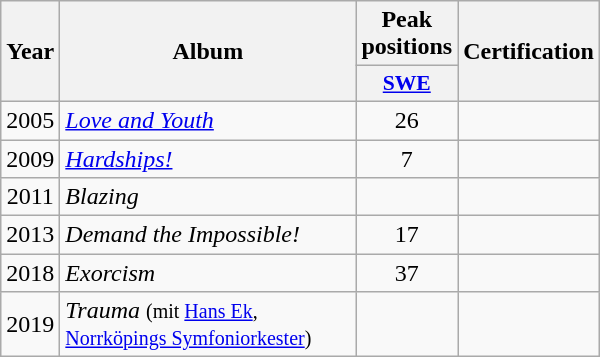<table class="wikitable">
<tr>
<th align="center" rowspan="2" width="10">Year</th>
<th align="center" rowspan="2" width="190">Album</th>
<th align="center" colspan="1" width="20">Peak positions</th>
<th align="center" rowspan="2" width="70">Certification</th>
</tr>
<tr>
<th scope="col" style="width:3em;font-size:90%;"><a href='#'>SWE</a><br></th>
</tr>
<tr>
<td style="text-align:center;">2005</td>
<td><em><a href='#'>Love and Youth</a></em></td>
<td style="text-align:center;">26</td>
<td style="text-align:center;"></td>
</tr>
<tr>
<td style="text-align:center;">2009</td>
<td><em><a href='#'>Hardships!</a></em></td>
<td style="text-align:center;">7</td>
<td style="text-align:center;"></td>
</tr>
<tr>
<td style="text-align:center;">2011</td>
<td><em>Blazing</em></td>
<td style="text-align:center;"></td>
<td style="text-align:center;"></td>
</tr>
<tr>
<td style="text-align:center;">2013</td>
<td><em>Demand the Impossible!</em></td>
<td style="text-align:center;">17</td>
<td style="text-align:center;"></td>
</tr>
<tr>
<td style="text-align:center;">2018</td>
<td><em>Exorcism</em></td>
<td style="text-align:center;">37<br></td>
<td style="text-align:center;"></td>
</tr>
<tr>
<td style="text-align:center;">2019</td>
<td><em>Trauma</em> <small>(mit <a href='#'>Hans Ek</a>, <a href='#'>Norrköpings Symfoniorkester</a>)</small></td>
<td style="text-align:center;"></td>
<td style="text-align:center;"></td>
</tr>
</table>
